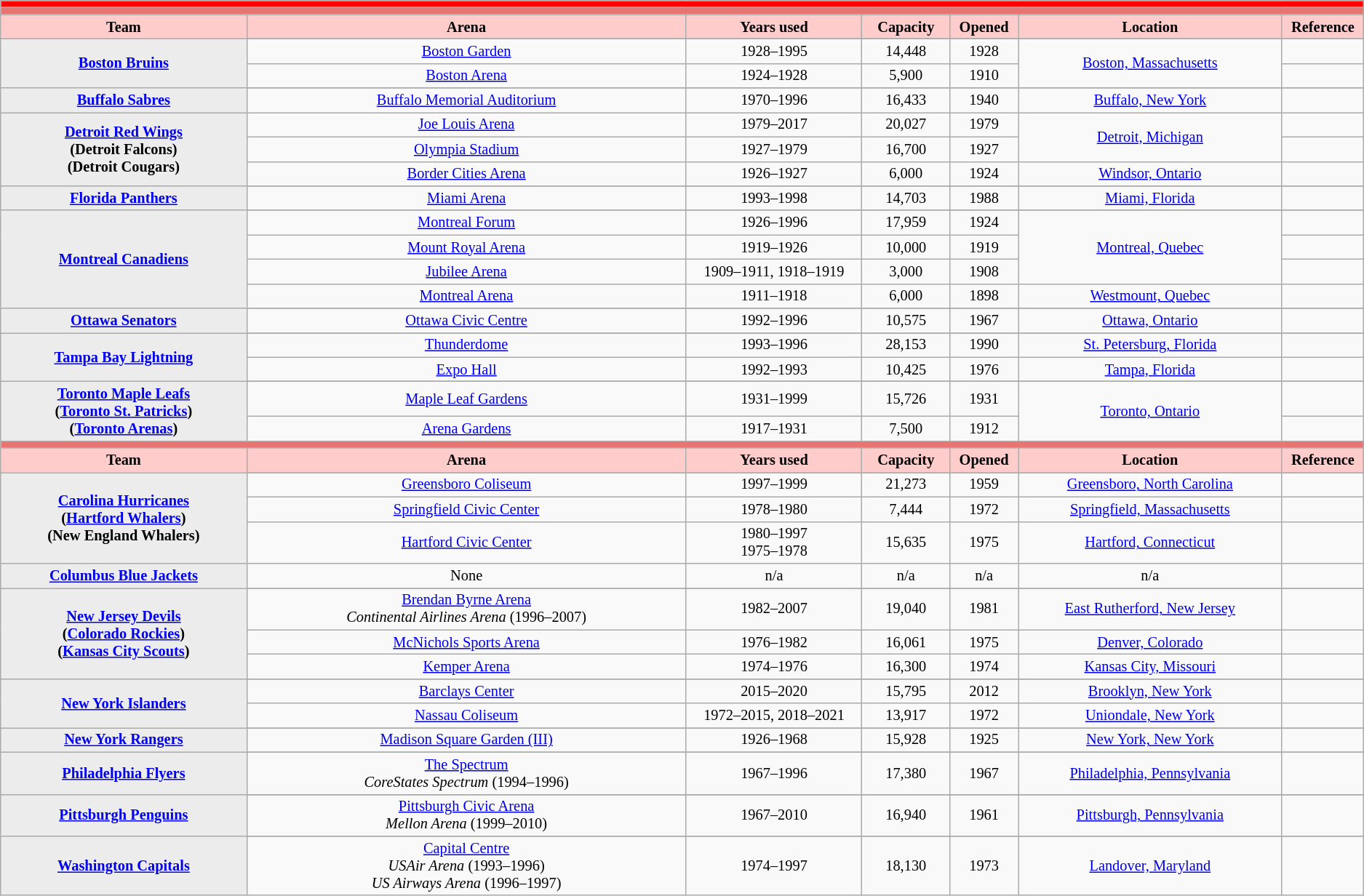<table class="wikitable" style="font-size: 85%; text-align: center;">
<tr>
<td style="background: #FF0000" align="center" colspan="7"><strong><a href='#'></a></strong></td>
</tr>
<tr>
<td style="background: #E77471" align="center" colspan="7"><strong><a href='#'></a></strong></td>
</tr>
<tr>
<th style="width:14%; background: #FFCCCC;">Team</th>
<th style="width:25%; background: #FFCCCC;">Arena</th>
<th style="width:10%;background: #FFCCCC;">Years used</th>
<th style="width:5%; background: #FFCCCC;">Capacity</th>
<th style="width:3%;background: #FFCCCC;">Opened</th>
<th style="width:15%; background: #FFCCCC;">Location</th>
<th style="width:3%;background: #FFCCCC;">Reference</th>
</tr>
<tr>
<th style="background: #ececec;" rowspan=3><a href='#'>Boston Bruins</a></th>
</tr>
<tr>
<td><a href='#'>Boston Garden</a></td>
<td>1928–1995</td>
<td>14,448</td>
<td>1928</td>
<td rowspan=2><a href='#'>Boston, Massachusetts</a></td>
<td></td>
</tr>
<tr>
<td><a href='#'>Boston Arena</a></td>
<td>1924–1928</td>
<td>5,900</td>
<td>1910</td>
<td></td>
</tr>
<tr>
<th style="background: #ececec;" rowspan=2><a href='#'>Buffalo Sabres</a></th>
</tr>
<tr>
<td><a href='#'>Buffalo Memorial Auditorium</a></td>
<td>1970–1996</td>
<td>16,433</td>
<td>1940</td>
<td><a href='#'>Buffalo, New York</a></td>
<td></td>
</tr>
<tr>
<th style="background: #ececec;" rowspan=3><a href='#'>Detroit Red Wings</a><br>(Detroit Falcons)<br>(Detroit Cougars)</th>
<td><a href='#'>Joe Louis Arena</a></td>
<td>1979–2017</td>
<td>20,027</td>
<td>1979</td>
<td rowspan=2><a href='#'>Detroit, Michigan</a></td>
<td></td>
</tr>
<tr>
<td><a href='#'>Olympia Stadium</a></td>
<td>1927–1979</td>
<td>16,700</td>
<td>1927</td>
<td></td>
</tr>
<tr>
<td><a href='#'>Border Cities Arena</a></td>
<td>1926–1927</td>
<td>6,000</td>
<td>1924</td>
<td><a href='#'>Windsor, Ontario</a></td>
<td></td>
</tr>
<tr>
<th style="background: #ececec;" rowspan=2><a href='#'>Florida Panthers</a></th>
</tr>
<tr>
<td><a href='#'>Miami Arena</a></td>
<td>1993–1998</td>
<td>14,703</td>
<td>1988</td>
<td><a href='#'>Miami, Florida</a></td>
<td></td>
</tr>
<tr>
<th style="background: #ececec;" rowspan=5><a href='#'>Montreal Canadiens</a></th>
</tr>
<tr>
<td><a href='#'>Montreal Forum</a></td>
<td>1926–1996</td>
<td>17,959</td>
<td>1924</td>
<td rowspan=3><a href='#'>Montreal, Quebec</a></td>
<td></td>
</tr>
<tr>
<td><a href='#'>Mount Royal Arena</a></td>
<td>1919–1926</td>
<td>10,000</td>
<td>1919</td>
<td></td>
</tr>
<tr>
<td><a href='#'>Jubilee Arena</a></td>
<td>1909–1911, 1918–1919</td>
<td>3,000</td>
<td>1908</td>
<td></td>
</tr>
<tr>
<td><a href='#'>Montreal Arena</a></td>
<td>1911–1918</td>
<td>6,000</td>
<td>1898</td>
<td><a href='#'>Westmount, Quebec</a></td>
<td></td>
</tr>
<tr>
<th style="background: #ececec;" rowspan=2><a href='#'>Ottawa Senators</a></th>
</tr>
<tr>
<td><a href='#'>Ottawa Civic Centre</a></td>
<td>1992–1996</td>
<td>10,575</td>
<td>1967</td>
<td><a href='#'>Ottawa, Ontario</a></td>
<td></td>
</tr>
<tr>
<th style="background: #ececec;" rowspan=3><a href='#'>Tampa Bay Lightning</a></th>
</tr>
<tr>
<td><a href='#'>Thunderdome</a></td>
<td>1993–1996</td>
<td>28,153</td>
<td>1990</td>
<td><a href='#'>St. Petersburg, Florida</a></td>
<td></td>
</tr>
<tr>
<td><a href='#'>Expo Hall</a></td>
<td>1992–1993</td>
<td>10,425</td>
<td>1976</td>
<td><a href='#'>Tampa, Florida</a></td>
<td></td>
</tr>
<tr>
<th style="background: #ececec;" rowspan=3><a href='#'>Toronto Maple Leafs</a><br>(<a href='#'>Toronto St. Patricks</a>)<br>(<a href='#'>Toronto Arenas</a>)</th>
</tr>
<tr>
<td><a href='#'>Maple Leaf Gardens</a></td>
<td>1931–1999</td>
<td>15,726</td>
<td>1931</td>
<td rowspan=2><a href='#'>Toronto, Ontario</a></td>
<td></td>
</tr>
<tr>
<td><a href='#'>Arena Gardens</a></td>
<td>1917–1931</td>
<td>7,500</td>
<td>1912</td>
<td></td>
</tr>
<tr>
<td style="background: #E77471" align="center" colspan="7"><strong><a href='#'></a></strong></td>
</tr>
<tr>
<th style="width:14%; background: #FFCCCC;">Team</th>
<th style="width:25%; background: #FFCCCC;">Arena</th>
<th style="width:10%;background: #FFCCCC;">Years used</th>
<th style="width:5%; background: #FFCCCC;">Capacity</th>
<th style="width:3%;background: #FFCCCC;">Opened</th>
<th style="width:15%; background: #FFCCCC;">Location</th>
<th style="width:3%;background: #FFCCCC;">Reference</th>
</tr>
<tr>
<th style="background: #ececec;" rowspan=4><a href='#'>Carolina Hurricanes</a><br>(<a href='#'>Hartford Whalers</a>)<br>(New England Whalers)</th>
</tr>
<tr>
<td><a href='#'>Greensboro Coliseum</a></td>
<td>1997–1999</td>
<td>21,273</td>
<td>1959</td>
<td><a href='#'>Greensboro, North Carolina</a></td>
<td></td>
</tr>
<tr>
<td><a href='#'>Springfield Civic Center</a></td>
<td>1978–1980</td>
<td>7,444</td>
<td>1972</td>
<td><a href='#'>Springfield, Massachusetts</a></td>
<td></td>
</tr>
<tr>
<td><a href='#'>Hartford Civic Center</a></td>
<td>1980–1997<br>1975–1978</td>
<td>15,635</td>
<td>1975</td>
<td><a href='#'>Hartford, Connecticut</a></td>
<td></td>
</tr>
<tr>
<th style="background: #ececec;"><a href='#'>Columbus Blue Jackets</a></th>
<td>None</td>
<td>n/a</td>
<td>n/a</td>
<td>n/a</td>
<td>n/a</td>
<td></td>
</tr>
<tr>
<th style="background: #ececec;" rowspan=4><a href='#'>New Jersey Devils</a><br>(<a href='#'>Colorado Rockies</a>)<br>(<a href='#'>Kansas City Scouts</a>)</th>
</tr>
<tr>
<td><a href='#'>Brendan Byrne Arena</a><br><em>Continental Airlines Arena</em> (1996–2007)</td>
<td>1982–2007</td>
<td>19,040</td>
<td>1981</td>
<td><a href='#'>East Rutherford, New Jersey</a></td>
<td></td>
</tr>
<tr>
<td><a href='#'>McNichols Sports Arena</a></td>
<td>1976–1982</td>
<td>16,061</td>
<td>1975</td>
<td><a href='#'>Denver, Colorado</a></td>
<td></td>
</tr>
<tr>
<td><a href='#'>Kemper Arena</a></td>
<td>1974–1976</td>
<td>16,300</td>
<td>1974</td>
<td><a href='#'>Kansas City, Missouri</a></td>
<td></td>
</tr>
<tr>
<th style="background:#ececec;" rowspan="3"><a href='#'>New York Islanders</a></th>
</tr>
<tr>
<td><a href='#'>Barclays Center</a></td>
<td>2015–2020</td>
<td>15,795</td>
<td>2012</td>
<td><a href='#'>Brooklyn, New York</a></td>
<td></td>
</tr>
<tr>
<td><a href='#'>Nassau Coliseum</a></td>
<td>1972–2015, 2018–2021</td>
<td>13,917</td>
<td>1972</td>
<td><a href='#'>Uniondale, New York</a></td>
<td></td>
</tr>
<tr>
<th style="background: #ececec;" rowspan=2><a href='#'>New York Rangers</a></th>
</tr>
<tr>
<td><a href='#'>Madison Square Garden (III)</a></td>
<td>1926–1968</td>
<td>15,928</td>
<td>1925</td>
<td><a href='#'>New York, New York</a></td>
<td></td>
</tr>
<tr>
<th style="background: #ececec;" rowspan=2><a href='#'>Philadelphia Flyers</a></th>
</tr>
<tr>
<td><a href='#'>The Spectrum</a><br><em>CoreStates Spectrum</em> (1994–1996)</td>
<td>1967–1996</td>
<td>17,380</td>
<td>1967</td>
<td><a href='#'>Philadelphia, Pennsylvania</a></td>
<td></td>
</tr>
<tr>
<th style="background: #ececec;" rowspan=2><a href='#'>Pittsburgh Penguins</a></th>
</tr>
<tr>
<td><a href='#'>Pittsburgh Civic Arena</a><br><em>Mellon Arena</em> (1999–2010)</td>
<td>1967–2010</td>
<td>16,940</td>
<td>1961</td>
<td><a href='#'>Pittsburgh, Pennsylvania</a></td>
<td></td>
</tr>
<tr>
<th style="background: #ececec;" rowspan=2><a href='#'>Washington Capitals</a></th>
</tr>
<tr>
<td><a href='#'>Capital Centre</a><br><em>USAir Arena</em> (1993–1996)<br><em>US Airways Arena</em> (1996–1997)</td>
<td>1974–1997</td>
<td>18,130</td>
<td>1973</td>
<td><a href='#'>Landover, Maryland</a></td>
<td></td>
</tr>
</table>
